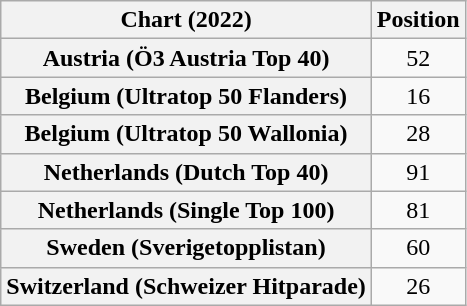<table class="wikitable sortable plainrowheaders" style="text-align:center">
<tr>
<th scope="col">Chart (2022)</th>
<th scope="col">Position</th>
</tr>
<tr>
<th scope="row">Austria (Ö3 Austria Top 40)</th>
<td>52</td>
</tr>
<tr>
<th scope="row">Belgium (Ultratop 50 Flanders)</th>
<td>16</td>
</tr>
<tr>
<th scope="row">Belgium (Ultratop 50 Wallonia)</th>
<td>28</td>
</tr>
<tr>
<th scope="row">Netherlands (Dutch Top 40)</th>
<td>91</td>
</tr>
<tr>
<th scope="row">Netherlands (Single Top 100)</th>
<td>81</td>
</tr>
<tr>
<th scope="row">Sweden (Sverigetopplistan)</th>
<td>60</td>
</tr>
<tr>
<th scope="row">Switzerland (Schweizer Hitparade)</th>
<td>26</td>
</tr>
</table>
